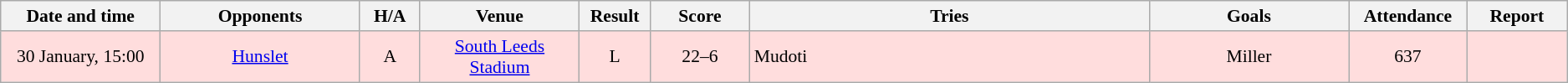<table class="wikitable" style="font-size:90%; text-align:center;">
<tr>
<th scope="col" width=8%>Date and time</th>
<th scope="col" width=10%>Opponents</th>
<th scope="col" width=3%>H/A</th>
<th scope="col" width=8%>Venue</th>
<th scope="col" width=3%>Result</th>
<th scope="col" width=5%>Score</th>
<th scope="col" width=20%>Tries</th>
<th scope="col" width=10%>Goals</th>
<th scope="col" width=5%>Attendance</th>
<th scope="col" width=5%>Report</th>
</tr>
<tr style="background:#ffdddd;">
<td>30 January, 15:00</td>
<td> <a href='#'>Hunslet</a></td>
<td>A</td>
<td><a href='#'>South Leeds Stadium</a></td>
<td>L</td>
<td>22–6</td>
<td style="text-align:left;">Mudoti</td>
<td>Miller</td>
<td>637</td>
<td></td>
</tr>
</table>
